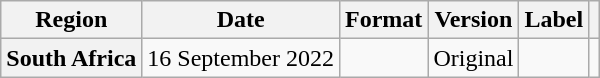<table class="wikitable plainrowheaders">
<tr>
<th>Region</th>
<th>Date</th>
<th>Format</th>
<th>Version</th>
<th>Label</th>
<th></th>
</tr>
<tr>
<th scope="row">South Africa</th>
<td>16 September 2022</td>
<td></td>
<td>Original</td>
<td></td>
<td></td>
</tr>
</table>
